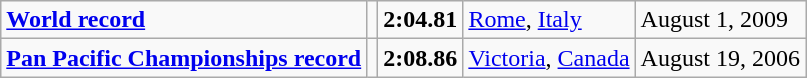<table class="wikitable">
<tr>
<td><strong><a href='#'>World record</a></strong></td>
<td></td>
<td><strong>2:04.81</strong></td>
<td><a href='#'>Rome</a>, <a href='#'>Italy</a></td>
<td>August 1, 2009</td>
</tr>
<tr>
<td><strong><a href='#'>Pan Pacific Championships record</a></strong></td>
<td></td>
<td><strong>2:08.86</strong></td>
<td><a href='#'>Victoria</a>, <a href='#'>Canada</a></td>
<td>August 19, 2006</td>
</tr>
</table>
